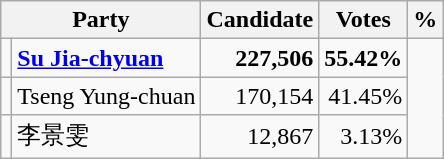<table class="wikitable">
<tr>
<th colspan="2">Party</th>
<th>Candidate</th>
<th>Votes</th>
<th>%</th>
</tr>
<tr>
<td></td>
<td><strong><a href='#'>Su Jia-chyuan</a></strong></td>
<td align="right"><strong>227,506</strong></td>
<td align="right"><strong>55.42%</strong></td>
</tr>
<tr>
<td></td>
<td>Tseng Yung-chuan</td>
<td align="right">170,154</td>
<td align="right">41.45%</td>
</tr>
<tr>
<td></td>
<td>李景雯</td>
<td align="right">12,867</td>
<td align="right">3.13%</td>
</tr>
</table>
